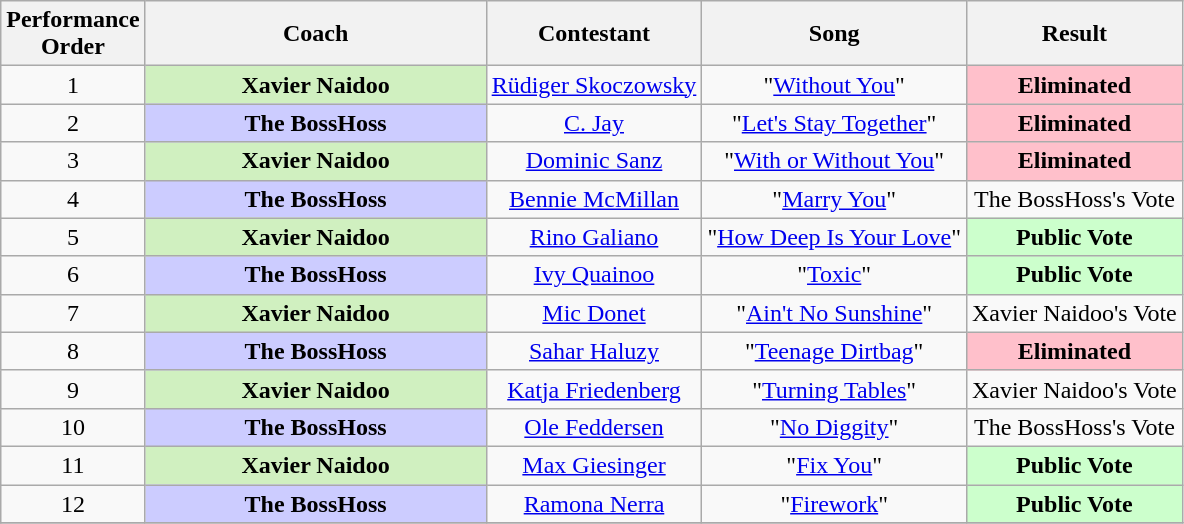<table class="wikitable sortable" style="text-align: center; width: auto;">
<tr>
<th>Performance <br>Order</th>
<th>Coach<br></th>
<th>Contestant</th>
<th>Song</th>
<th>Result</th>
</tr>
<tr>
<td>1</td>
<th style="background-color:#d0f0c0" width="220px">Xavier Naidoo</th>
<td><a href='#'>Rüdiger Skoczowsky</a></td>
<td>"<a href='#'>Without You</a>"</td>
<th style="background:pink;">Eliminated</th>
</tr>
<tr>
<td>2</td>
<th style="background-color:#ccf" width="220px">The BossHoss</th>
<td><a href='#'>C. Jay</a></td>
<td>"<a href='#'>Let's Stay Together</a>"</td>
<th style="background:pink;">Eliminated</th>
</tr>
<tr>
<td>3</td>
<th style="background-color:#d0f0c0" width="220px">Xavier Naidoo</th>
<td><a href='#'>Dominic Sanz</a></td>
<td>"<a href='#'>With or Without You</a>"</td>
<th style="background:pink;">Eliminated</th>
</tr>
<tr>
<td>4</td>
<th style="background-color:#ccf" width="220px">The BossHoss</th>
<td><a href='#'>Bennie McMillan</a></td>
<td>"<a href='#'>Marry You</a>"</td>
<td>The BossHoss's Vote</td>
</tr>
<tr>
<td>5</td>
<th style="background-color:#d0f0c0" width="220px">Xavier Naidoo</th>
<td><a href='#'>Rino Galiano</a></td>
<td>"<a href='#'>How Deep Is Your Love</a>"</td>
<th style="background:#cfc">Public Vote</th>
</tr>
<tr>
<td>6</td>
<th style="background-color:#ccf" width="220px">The BossHoss</th>
<td><a href='#'>Ivy Quainoo</a></td>
<td>"<a href='#'>Toxic</a>"</td>
<th style="background:#cfc">Public Vote</th>
</tr>
<tr>
<td>7</td>
<th style="background-color:#d0f0c0" width="220px">Xavier Naidoo</th>
<td><a href='#'>Mic Donet</a></td>
<td>"<a href='#'>Ain't No Sunshine</a>"</td>
<td>Xavier Naidoo's Vote</td>
</tr>
<tr>
<td>8</td>
<th style="background-color:#ccf" width="220px">The BossHoss</th>
<td><a href='#'>Sahar Haluzy</a></td>
<td>"<a href='#'>Teenage Dirtbag</a>"</td>
<th style="background:pink;">Eliminated</th>
</tr>
<tr>
<td>9</td>
<th style="background-color:#d0f0c0" width="220px">Xavier Naidoo</th>
<td><a href='#'>Katja Friedenberg</a></td>
<td>"<a href='#'>Turning Tables</a>"</td>
<td>Xavier Naidoo's Vote</td>
</tr>
<tr>
<td>10</td>
<th style="background-color:#ccf" width="220px">The BossHoss</th>
<td><a href='#'>Ole Feddersen</a></td>
<td>"<a href='#'>No Diggity</a>"</td>
<td>The BossHoss's Vote</td>
</tr>
<tr>
<td>11</td>
<th style="background-color:#d0f0c0" width="220px">Xavier Naidoo</th>
<td><a href='#'>Max Giesinger</a></td>
<td>"<a href='#'>Fix You</a>"</td>
<th style="background:#cfc">Public Vote</th>
</tr>
<tr>
<td>12</td>
<th style="background-color:#ccf" width="220px">The BossHoss</th>
<td><a href='#'>Ramona Nerra</a></td>
<td>"<a href='#'>Firework</a>"</td>
<th style="background:#cfc">Public Vote</th>
</tr>
<tr>
</tr>
</table>
